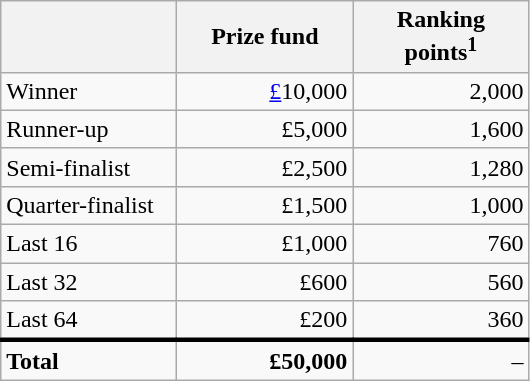<table class="wikitable">
<tr>
<th width=110px></th>
<th width=110px align="right">Prize fund</th>
<th width=110px align="right">Ranking points<sup>1</sup></th>
</tr>
<tr>
<td>Winner</td>
<td align="right"><a href='#'>£</a>10,000</td>
<td align="right">2,000</td>
</tr>
<tr>
<td>Runner-up</td>
<td align="right">£5,000</td>
<td align="right">1,600</td>
</tr>
<tr>
<td>Semi-finalist</td>
<td align="right">£2,500</td>
<td align="right">1,280</td>
</tr>
<tr>
<td>Quarter-finalist</td>
<td align="right">£1,500</td>
<td align="right">1,000</td>
</tr>
<tr>
<td>Last 16</td>
<td align="right">£1,000</td>
<td align="right">760</td>
</tr>
<tr>
<td>Last 32</td>
<td align="right">£600</td>
<td align="right">560</td>
</tr>
<tr>
<td>Last 64</td>
<td align="right">£200</td>
<td align="right">360</td>
</tr>
<tr style="border-top:medium solid">
<td><strong>Total</strong></td>
<td align="right"><strong>£50,000</strong></td>
<td align="right">–</td>
</tr>
</table>
